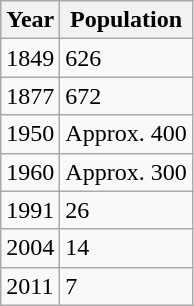<table class="wikitable">
<tr>
<th>Year</th>
<th>Population</th>
</tr>
<tr>
<td>1849</td>
<td>626</td>
</tr>
<tr>
<td>1877</td>
<td>672</td>
</tr>
<tr>
<td>1950</td>
<td>Approx. 400</td>
</tr>
<tr>
<td>1960</td>
<td>Approx. 300</td>
</tr>
<tr>
<td>1991</td>
<td>26</td>
</tr>
<tr>
<td>2004</td>
<td>14</td>
</tr>
<tr>
<td>2011</td>
<td>7</td>
</tr>
</table>
